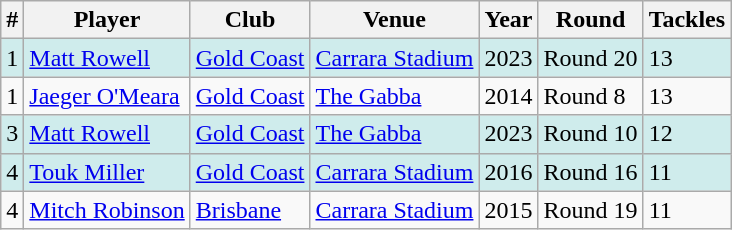<table class="wikitable">
<tr>
<th>#</th>
<th>Player</th>
<th>Club</th>
<th>Venue</th>
<th>Year</th>
<th>Round</th>
<th>Tackles</th>
</tr>
<tr style="text-align:left; background:#cfecec;">
<td>1</td>
<td> <a href='#'>Matt Rowell</a></td>
<td><a href='#'>Gold Coast</a></td>
<td><a href='#'>Carrara Stadium</a></td>
<td>2023</td>
<td>Round 20</td>
<td>13</td>
</tr>
<tr>
<td>1</td>
<td> <a href='#'>Jaeger O'Meara</a></td>
<td><a href='#'>Gold Coast</a></td>
<td><a href='#'>The Gabba</a></td>
<td>2014</td>
<td>Round 8</td>
<td>13</td>
</tr>
<tr style="text-align:left; background:#cfecec;">
<td>3</td>
<td> <a href='#'>Matt Rowell</a></td>
<td><a href='#'>Gold Coast</a></td>
<td><a href='#'>The Gabba</a></td>
<td>2023</td>
<td>Round 10</td>
<td>12</td>
</tr>
<tr | style="text-align:left; background:#cfecec;"|>
<td>4</td>
<td> <a href='#'>Touk Miller</a></td>
<td><a href='#'>Gold Coast</a></td>
<td><a href='#'>Carrara Stadium</a></td>
<td>2016</td>
<td>Round 16</td>
<td>11</td>
</tr>
<tr>
<td>4</td>
<td> <a href='#'>Mitch Robinson</a></td>
<td><a href='#'>Brisbane</a></td>
<td><a href='#'>Carrara Stadium</a></td>
<td>2015</td>
<td>Round 19</td>
<td>11</td>
</tr>
</table>
